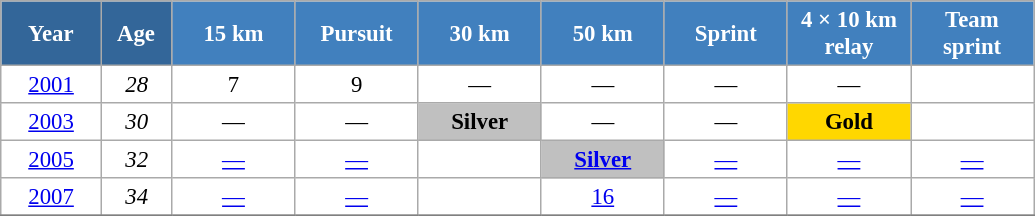<table class="wikitable" style="font-size:95%; text-align:center; border:grey solid 1px; border-collapse:collapse; background:#ffffff;">
<tr>
<th style="background-color:#369; color:white; width:60px;"> Year </th>
<th style="background-color:#369; color:white; width:40px;"> Age </th>
<th style="background-color:#4180be; color:white; width:75px;"> 15 km </th>
<th style="background-color:#4180be; color:white; width:75px;"> Pursuit </th>
<th style="background-color:#4180be; color:white; width:75px;"> 30 km </th>
<th style="background-color:#4180be; color:white; width:75px;"> 50 km </th>
<th style="background-color:#4180be; color:white; width:75px;"> Sprint </th>
<th style="background-color:#4180be; color:white; width:75px;"> 4 × 10 km <br> relay </th>
<th style="background-color:#4180be; color:white; width:75px;"> Team <br> sprint </th>
</tr>
<tr>
<td><a href='#'>2001</a></td>
<td><em>28</em></td>
<td>7</td>
<td>9</td>
<td>—</td>
<td>—</td>
<td>—</td>
<td>—</td>
<td></td>
</tr>
<tr>
<td><a href='#'>2003</a></td>
<td><em>30</em></td>
<td>—</td>
<td>—</td>
<td style="background:silver;"><strong>Silver</strong></td>
<td>—</td>
<td>—</td>
<td style="background:gold;"><strong>Gold</strong></td>
<td></td>
</tr>
<tr>
<td><a href='#'>2005</a></td>
<td><em>32</em></td>
<td><a href='#'>—</a></td>
<td><a href='#'>—</a></td>
<td></td>
<td style="background:silver;"><a href='#'><strong>Silver</strong></a></td>
<td><a href='#'>—</a></td>
<td><a href='#'>—</a></td>
<td><a href='#'>—</a></td>
</tr>
<tr>
<td><a href='#'>2007</a></td>
<td><em>34</em></td>
<td><a href='#'>—</a></td>
<td><a href='#'>—</a></td>
<td></td>
<td><a href='#'>16</a></td>
<td><a href='#'>—</a></td>
<td><a href='#'>—</a></td>
<td><a href='#'>—</a></td>
</tr>
<tr>
</tr>
</table>
